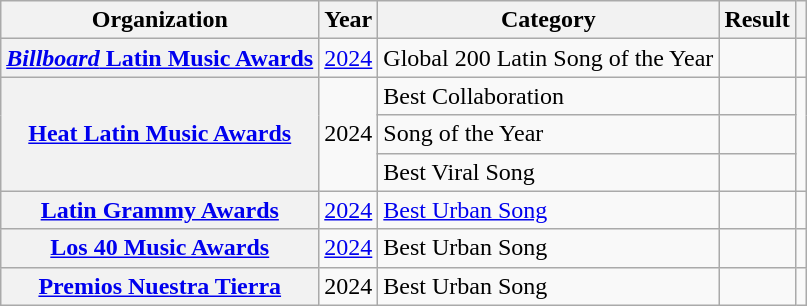<table class="wikitable sortable plainrowheaders" style="border:none; margin:0;">
<tr>
<th>Organization</th>
<th>Year</th>
<th>Category</th>
<th>Result</th>
<th class="unsortable"></th>
</tr>
<tr>
<th scope="row"><a href='#'><em>Billboard</em> Latin Music Awards</a></th>
<td><a href='#'>2024</a></td>
<td>Global 200 Latin Song of the Year</td>
<td></td>
<td></td>
</tr>
<tr>
<th scope="row" rowspan="3"><a href='#'>Heat Latin Music Awards</a></th>
<td rowspan="3">2024</td>
<td>Best Collaboration</td>
<td></td>
<td rowspan="3"></td>
</tr>
<tr>
<td>Song of the Year</td>
<td></td>
</tr>
<tr>
<td>Best Viral Song</td>
<td></td>
</tr>
<tr>
<th scope="row"><a href='#'>Latin Grammy Awards</a></th>
<td><a href='#'>2024</a></td>
<td><a href='#'>Best Urban Song</a></td>
<td></td>
<td></td>
</tr>
<tr>
<th scope="row"><a href='#'>Los 40 Music Awards</a></th>
<td><a href='#'>2024</a></td>
<td>Best Urban Song</td>
<td></td>
<td></td>
</tr>
<tr>
<th scope="row"><a href='#'>Premios Nuestra Tierra</a></th>
<td>2024</td>
<td>Best Urban Song</td>
<td></td>
<td></td>
</tr>
<tr>
</tr>
</table>
